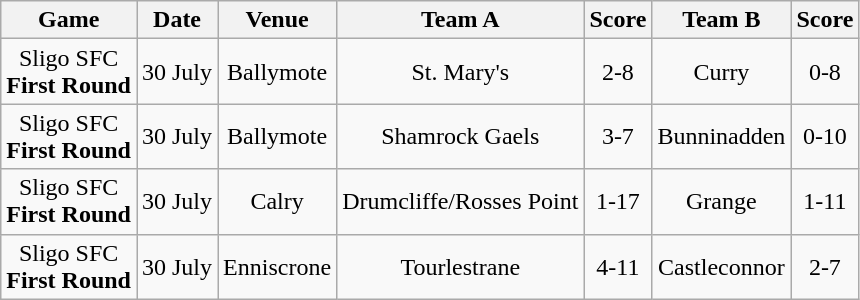<table class="wikitable">
<tr>
<th>Game</th>
<th>Date</th>
<th>Venue</th>
<th>Team A</th>
<th>Score</th>
<th>Team B</th>
<th>Score</th>
</tr>
<tr align="center">
<td>Sligo SFC<br><strong>First Round</strong></td>
<td>30 July</td>
<td>Ballymote</td>
<td>St. Mary's</td>
<td>2-8</td>
<td>Curry</td>
<td>0-8</td>
</tr>
<tr align="center">
<td>Sligo SFC<br><strong>First Round</strong></td>
<td>30 July</td>
<td>Ballymote</td>
<td>Shamrock Gaels</td>
<td>3-7</td>
<td>Bunninadden</td>
<td>0-10</td>
</tr>
<tr align="center">
<td>Sligo SFC<br><strong>First Round</strong></td>
<td>30 July</td>
<td>Calry</td>
<td>Drumcliffe/Rosses Point</td>
<td>1-17</td>
<td>Grange</td>
<td>1-11</td>
</tr>
<tr align="center">
<td>Sligo SFC<br><strong>First Round</strong></td>
<td>30 July</td>
<td>Enniscrone</td>
<td>Tourlestrane</td>
<td>4-11</td>
<td>Castleconnor</td>
<td>2-7</td>
</tr>
</table>
